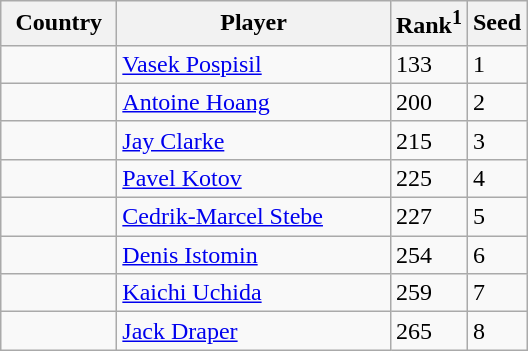<table class="sortable wikitable">
<tr>
<th width="70">Country</th>
<th width="175">Player</th>
<th>Rank<sup>1</sup></th>
<th>Seed</th>
</tr>
<tr>
<td></td>
<td><a href='#'>Vasek Pospisil</a></td>
<td>133</td>
<td>1</td>
</tr>
<tr>
<td></td>
<td><a href='#'>Antoine Hoang</a></td>
<td>200</td>
<td>2</td>
</tr>
<tr>
<td></td>
<td><a href='#'>Jay Clarke</a></td>
<td>215</td>
<td>3</td>
</tr>
<tr>
<td></td>
<td><a href='#'>Pavel Kotov</a></td>
<td>225</td>
<td>4</td>
</tr>
<tr>
<td></td>
<td><a href='#'>Cedrik-Marcel Stebe</a></td>
<td>227</td>
<td>5</td>
</tr>
<tr>
<td></td>
<td><a href='#'>Denis Istomin</a></td>
<td>254</td>
<td>6</td>
</tr>
<tr>
<td></td>
<td><a href='#'>Kaichi Uchida</a></td>
<td>259</td>
<td>7</td>
</tr>
<tr>
<td></td>
<td><a href='#'>Jack Draper</a></td>
<td>265</td>
<td>8</td>
</tr>
</table>
